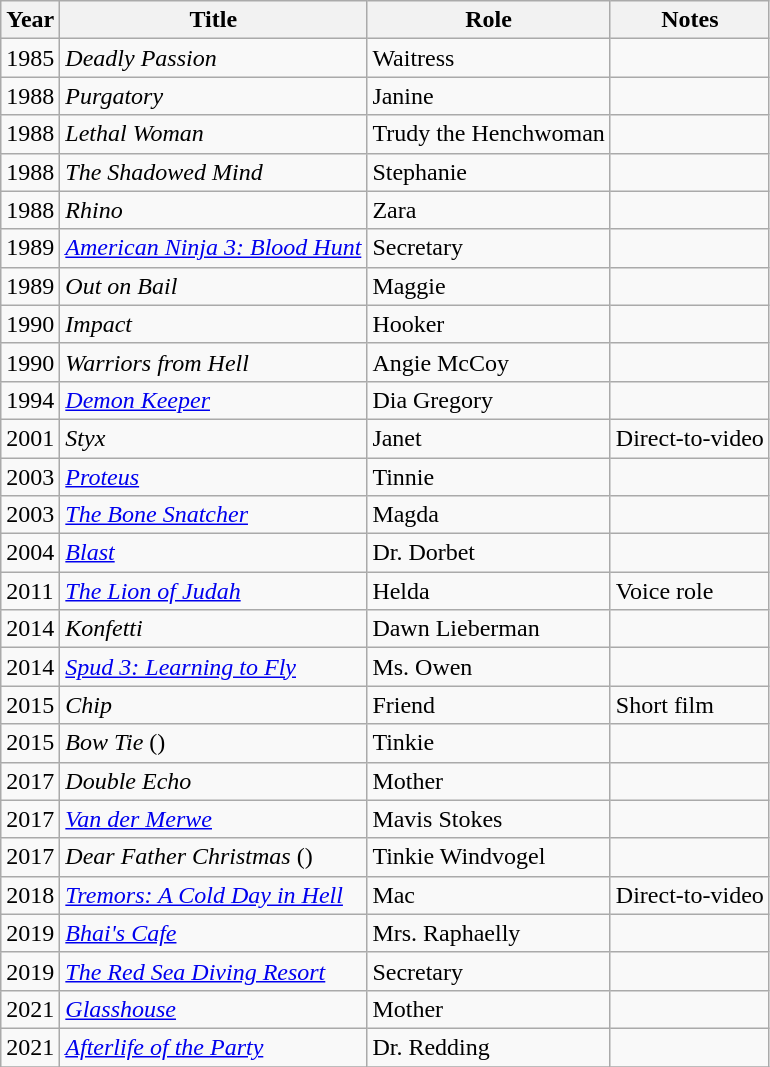<table class="wikitable sortable">
<tr>
<th>Year</th>
<th>Title</th>
<th>Role</th>
<th class="unsortable">Notes</th>
</tr>
<tr>
<td>1985</td>
<td><em>Deadly Passion</em></td>
<td>Waitress</td>
<td></td>
</tr>
<tr>
<td>1988</td>
<td><em>Purgatory</em></td>
<td>Janine</td>
<td></td>
</tr>
<tr>
<td>1988</td>
<td><em>Lethal Woman</em></td>
<td>Trudy the Henchwoman</td>
<td></td>
</tr>
<tr>
<td>1988</td>
<td><em>The Shadowed Mind</em></td>
<td>Stephanie</td>
<td></td>
</tr>
<tr>
<td>1988</td>
<td><em>Rhino</em></td>
<td>Zara</td>
<td></td>
</tr>
<tr>
<td>1989</td>
<td><em><a href='#'>American Ninja 3: Blood Hunt</a></em></td>
<td>Secretary</td>
<td></td>
</tr>
<tr>
<td>1989</td>
<td><em>Out on Bail</em></td>
<td>Maggie</td>
<td></td>
</tr>
<tr>
<td>1990</td>
<td><em>Impact</em></td>
<td>Hooker</td>
<td></td>
</tr>
<tr>
<td>1990</td>
<td><em>Warriors from Hell</em></td>
<td>Angie McCoy</td>
<td></td>
</tr>
<tr>
<td>1994</td>
<td><em><a href='#'>Demon Keeper</a></em></td>
<td>Dia Gregory</td>
<td></td>
</tr>
<tr>
<td>2001</td>
<td><em>Styx</em></td>
<td>Janet</td>
<td>Direct-to-video</td>
</tr>
<tr>
<td>2003</td>
<td><em><a href='#'>Proteus</a></em></td>
<td>Tinnie</td>
<td></td>
</tr>
<tr>
<td>2003</td>
<td><em><a href='#'>The Bone Snatcher</a></em></td>
<td>Magda</td>
<td></td>
</tr>
<tr>
<td>2004</td>
<td><em><a href='#'>Blast</a></em></td>
<td>Dr. Dorbet</td>
<td></td>
</tr>
<tr>
<td>2011</td>
<td><em><a href='#'>The Lion of Judah</a></em></td>
<td>Helda</td>
<td>Voice role</td>
</tr>
<tr>
<td>2014</td>
<td><em>Konfetti</em></td>
<td>Dawn Lieberman</td>
<td></td>
</tr>
<tr>
<td>2014</td>
<td><em><a href='#'>Spud 3: Learning to Fly</a></em></td>
<td>Ms. Owen</td>
<td></td>
</tr>
<tr>
<td>2015</td>
<td><em>Chip</em></td>
<td>Friend</td>
<td>Short film</td>
</tr>
<tr>
<td>2015</td>
<td><em>Bow Tie</em> ()</td>
<td>Tinkie</td>
<td></td>
</tr>
<tr>
<td>2017</td>
<td><em>Double Echo</em></td>
<td>Mother</td>
<td></td>
</tr>
<tr>
<td>2017</td>
<td><em><a href='#'>Van der Merwe</a></em></td>
<td>Mavis Stokes</td>
<td></td>
</tr>
<tr>
<td>2017</td>
<td><em>Dear Father Christmas</em> ()</td>
<td>Tinkie Windvogel</td>
<td></td>
</tr>
<tr>
<td>2018</td>
<td><em><a href='#'>Tremors: A Cold Day in Hell</a></em></td>
<td>Mac</td>
<td>Direct-to-video</td>
</tr>
<tr>
<td>2019</td>
<td><em><a href='#'>Bhai's Cafe</a></em></td>
<td>Mrs. Raphaelly</td>
<td></td>
</tr>
<tr>
<td>2019</td>
<td><em><a href='#'>The Red Sea Diving Resort</a></em></td>
<td>Secretary</td>
<td></td>
</tr>
<tr>
<td>2021</td>
<td><em><a href='#'>Glasshouse</a></em></td>
<td>Mother</td>
<td></td>
</tr>
<tr>
<td>2021</td>
<td><em><a href='#'>Afterlife of the Party</a></em></td>
<td>Dr. Redding</td>
<td></td>
</tr>
<tr>
</tr>
</table>
